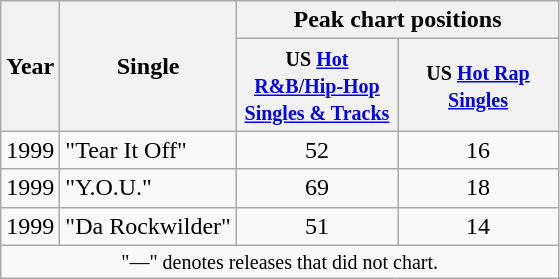<table class="wikitable">
<tr>
<th rowspan="2">Year</th>
<th rowspan="2">Single</th>
<th colspan="4">Peak chart positions</th>
</tr>
<tr>
<th width="100"><small>US <a href='#'>Hot R&B/Hip-Hop Singles & Tracks</a></small></th>
<th width="100"><small>US <a href='#'>Hot Rap Singles</a></small></th>
</tr>
<tr>
<td align="center">1999</td>
<td align="left">"Tear It Off"</td>
<td align="center">52</td>
<td align="center">16</td>
</tr>
<tr>
<td align="center">1999</td>
<td align="left">"Y.O.U."</td>
<td align="center">69</td>
<td align="center">18</td>
</tr>
<tr>
<td align="center">1999</td>
<td align="left">"Da Rockwilder"</td>
<td align="center">51</td>
<td align="center">14</td>
</tr>
<tr>
<td colspan="6" style="text-align:center; font-size:10pt;">"—" denotes releases that did not chart.</td>
</tr>
</table>
